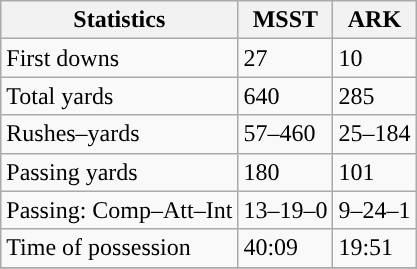<table class="wikitable" style="float: left;">
<tr>
<th>Statistics</th>
<th>MSST</th>
<th>ARK</th>
</tr>
<tr>
<td>First downs</td>
<td>27</td>
<td>10</td>
</tr>
<tr>
<td>Total yards</td>
<td>640</td>
<td>285</td>
</tr>
<tr>
<td>Rushes–yards</td>
<td>57–460</td>
<td>25–184</td>
</tr>
<tr>
<td>Passing yards</td>
<td>180</td>
<td>101</td>
</tr>
<tr>
<td>Passing: Comp–Att–Int</td>
<td>13–19–0</td>
<td>9–24–1</td>
</tr>
<tr>
<td>Time of possession</td>
<td>40:09</td>
<td>19:51</td>
</tr>
<tr>
</tr>
</table>
